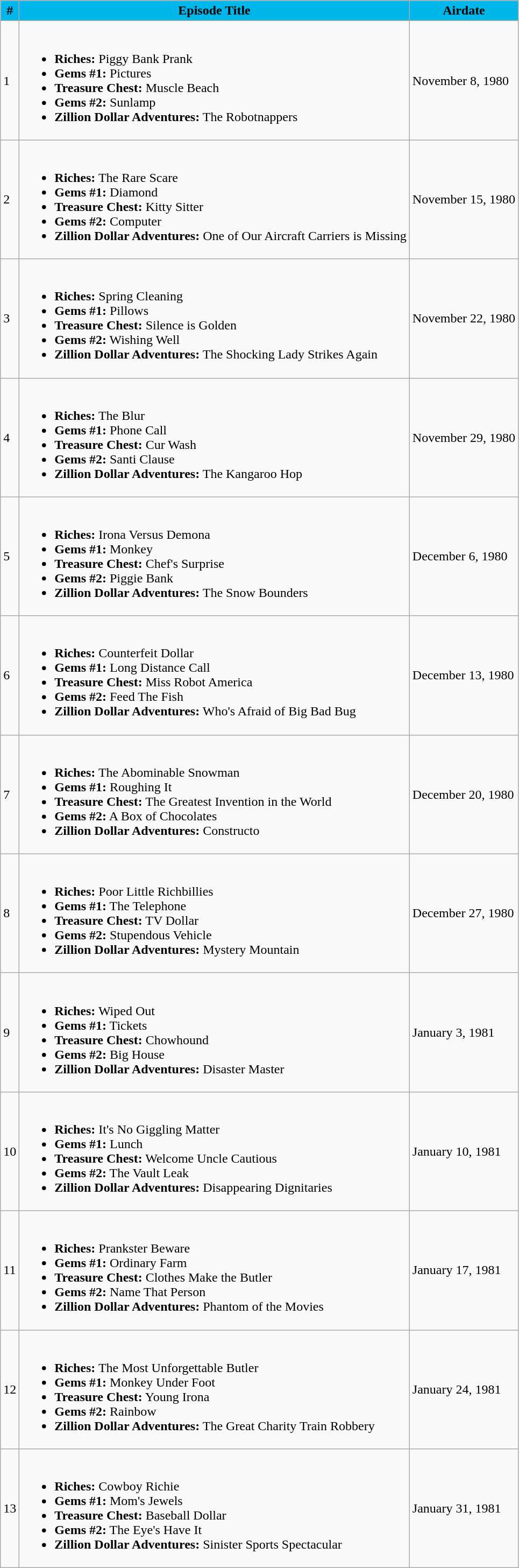<table class="wikitable">
<tr>
<th style="background-color: #00B7EB" width=10>#</th>
<th style="background-color: #00B7EB">Episode Title</th>
<th style="background-color: #00B7EB">Airdate</th>
</tr>
<tr>
<td>1</td>
<td><br><ul><li><strong>Riches:</strong> Piggy Bank Prank</li><li><strong>Gems #1:</strong> Pictures</li><li><strong>Treasure Chest:</strong> Muscle Beach</li><li><strong>Gems #2:</strong> Sunlamp</li><li><strong>Zillion Dollar Adventures:</strong> The Robotnappers</li></ul></td>
<td>November 8, 1980</td>
</tr>
<tr>
<td>2</td>
<td><br><ul><li><strong>Riches:</strong> The Rare Scare</li><li><strong>Gems #1:</strong> Diamond</li><li><strong>Treasure Chest:</strong> Kitty Sitter</li><li><strong>Gems #2:</strong> Computer</li><li><strong>Zillion Dollar Adventures:</strong> One of Our Aircraft Carriers is Missing</li></ul></td>
<td>November 15, 1980</td>
</tr>
<tr>
<td>3</td>
<td><br><ul><li><strong>Riches:</strong> Spring Cleaning</li><li><strong>Gems #1:</strong> Pillows</li><li><strong>Treasure Chest:</strong> Silence is Golden</li><li><strong>Gems #2:</strong> Wishing Well</li><li><strong>Zillion Dollar Adventures:</strong> The Shocking Lady Strikes Again</li></ul></td>
<td>November 22, 1980</td>
</tr>
<tr>
<td>4</td>
<td><br><ul><li><strong>Riches:</strong> The Blur</li><li><strong>Gems #1:</strong> Phone Call</li><li><strong>Treasure Chest:</strong> Cur Wash</li><li><strong>Gems #2:</strong> Santi Clause</li><li><strong>Zillion Dollar Adventures:</strong> The Kangaroo Hop</li></ul></td>
<td>November 29, 1980</td>
</tr>
<tr>
<td>5</td>
<td><br><ul><li><strong>Riches:</strong> Irona Versus Demona</li><li><strong>Gems #1:</strong> Monkey</li><li><strong>Treasure Chest:</strong> Chef's Surprise</li><li><strong>Gems #2:</strong> Piggie Bank</li><li><strong>Zillion Dollar Adventures:</strong> The Snow Bounders</li></ul></td>
<td>December 6, 1980</td>
</tr>
<tr>
<td>6</td>
<td><br><ul><li><strong>Riches:</strong> Counterfeit Dollar</li><li><strong>Gems #1:</strong> Long Distance Call</li><li><strong>Treasure Chest:</strong> Miss Robot America</li><li><strong>Gems #2:</strong> Feed The Fish</li><li><strong>Zillion Dollar Adventures:</strong> Who's Afraid of Big Bad Bug</li></ul></td>
<td>December 13, 1980</td>
</tr>
<tr>
<td>7</td>
<td><br><ul><li><strong>Riches:</strong> The Abominable Snowman</li><li><strong>Gems #1:</strong> Roughing It</li><li><strong>Treasure Chest:</strong> The Greatest Invention in the World</li><li><strong>Gems #2:</strong> A Box of Chocolates</li><li><strong>Zillion Dollar Adventures:</strong> Constructo</li></ul></td>
<td>December 20, 1980</td>
</tr>
<tr>
<td>8</td>
<td><br><ul><li><strong>Riches:</strong> Poor Little Richbillies</li><li><strong>Gems #1:</strong> The Telephone</li><li><strong>Treasure Chest:</strong> TV Dollar</li><li><strong>Gems #2:</strong> Stupendous Vehicle</li><li><strong>Zillion Dollar Adventures:</strong> Mystery Mountain</li></ul></td>
<td>December 27, 1980</td>
</tr>
<tr>
<td>9</td>
<td><br><ul><li><strong>Riches:</strong> Wiped Out</li><li><strong>Gems #1:</strong> Tickets</li><li><strong>Treasure Chest:</strong> Chowhound</li><li><strong>Gems #2:</strong> Big House</li><li><strong>Zillion Dollar Adventures:</strong> Disaster Master</li></ul></td>
<td>January 3, 1981</td>
</tr>
<tr>
<td>10</td>
<td><br><ul><li><strong>Riches:</strong> It's No Giggling Matter</li><li><strong>Gems #1:</strong> Lunch</li><li><strong>Treasure Chest:</strong> Welcome Uncle Cautious</li><li><strong>Gems #2:</strong> The Vault Leak</li><li><strong>Zillion Dollar Adventures:</strong> Disappearing Dignitaries</li></ul></td>
<td>January 10, 1981</td>
</tr>
<tr>
<td>11</td>
<td><br><ul><li><strong>Riches:</strong> Prankster Beware</li><li><strong>Gems #1:</strong> Ordinary Farm</li><li><strong>Treasure Chest:</strong> Clothes Make the Butler</li><li><strong>Gems #2:</strong> Name That Person</li><li><strong>Zillion Dollar Adventures:</strong> Phantom of the Movies</li></ul></td>
<td>January 17, 1981</td>
</tr>
<tr>
<td>12</td>
<td><br><ul><li><strong>Riches:</strong> The Most Unforgettable Butler</li><li><strong>Gems #1:</strong> Monkey Under Foot</li><li><strong>Treasure Chest:</strong> Young Irona</li><li><strong>Gems #2:</strong> Rainbow</li><li><strong>Zillion Dollar Adventures:</strong> The Great Charity Train Robbery</li></ul></td>
<td>January 24, 1981</td>
</tr>
<tr>
<td>13</td>
<td><br><ul><li><strong>Riches:</strong> Cowboy Richie</li><li><strong>Gems #1:</strong> Mom's Jewels</li><li><strong>Treasure Chest:</strong> Baseball Dollar</li><li><strong>Gems #2:</strong> The Eye's Have It</li><li><strong>Zillion Dollar Adventures:</strong> Sinister Sports Spectacular</li></ul></td>
<td>January 31, 1981</td>
</tr>
</table>
